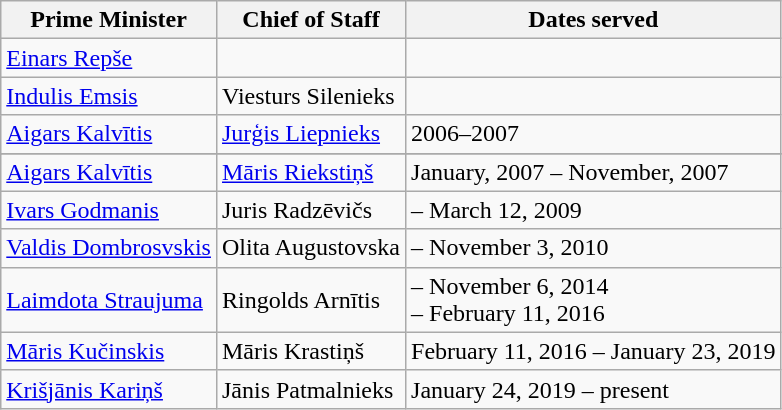<table class="wikitable">
<tr>
<th>Prime Minister</th>
<th>Chief of Staff</th>
<th>Dates served</th>
</tr>
<tr>
<td><a href='#'>Einars Repše</a></td>
<td></td>
<td></td>
</tr>
<tr>
<td><a href='#'>Indulis Emsis</a></td>
<td>Viesturs Silenieks</td>
<td></td>
</tr>
<tr>
<td><a href='#'>Aigars Kalvītis</a></td>
<td><a href='#'>Jurģis Liepnieks</a></td>
<td>2006–2007</td>
</tr>
<tr>
</tr>
<tr>
<td><a href='#'>Aigars Kalvītis</a></td>
<td><a href='#'>Māris Riekstiņš</a></td>
<td>January, 2007 – November, 2007</td>
</tr>
<tr>
<td><a href='#'>Ivars Godmanis</a></td>
<td>Juris Radzēvičs</td>
<td>– March 12, 2009</td>
</tr>
<tr>
<td><a href='#'>Valdis Dombrosvskis</a></td>
<td>Olita Augustovska</td>
<td>– November 3, 2010</td>
</tr>
<tr>
<td><a href='#'>Laimdota Straujuma</a></td>
<td>Ringolds Arnītis</td>
<td>– November 6, 2014<br>– February 11, 2016</td>
</tr>
<tr>
<td><a href='#'>Māris Kučinskis</a></td>
<td>Māris Krastiņš</td>
<td>February 11, 2016 – January 23, 2019</td>
</tr>
<tr>
<td><a href='#'>Krišjānis Kariņš</a></td>
<td>Jānis Patmalnieks</td>
<td>January 24, 2019 – present </td>
</tr>
</table>
